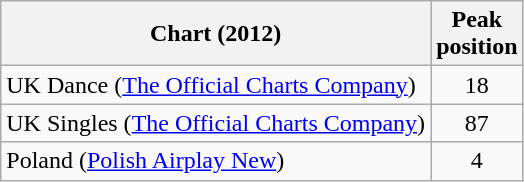<table class="wikitable sortable">
<tr>
<th>Chart (2012)</th>
<th>Peak<br>position</th>
</tr>
<tr>
<td>UK Dance (<a href='#'>The Official Charts Company</a>)</td>
<td style="text-align:center;">18</td>
</tr>
<tr>
<td>UK Singles (<a href='#'>The Official Charts Company</a>)</td>
<td style="text-align:center;">87</td>
</tr>
<tr>
<td>Poland (<a href='#'>Polish Airplay New</a>)</td>
<td style="text-align:center;">4</td>
</tr>
</table>
